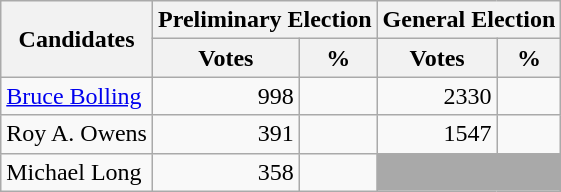<table class=wikitable>
<tr>
<th colspan=1 rowspan=2><strong>Candidates</strong></th>
<th colspan=2><strong>Preliminary Election</strong></th>
<th colspan=2><strong>General Election</strong></th>
</tr>
<tr>
<th>Votes</th>
<th>%</th>
<th>Votes</th>
<th>%</th>
</tr>
<tr>
<td><a href='#'>Bruce Bolling</a></td>
<td align="right">998</td>
<td align="right"></td>
<td align="right">2330</td>
<td align="right"></td>
</tr>
<tr>
<td>Roy A. Owens</td>
<td align="right">391</td>
<td align="right"></td>
<td align="right">1547</td>
<td align="right"></td>
</tr>
<tr>
<td>Michael Long</td>
<td align="right">358</td>
<td align="right"></td>
<td colspan=2 bgcolor=darkgray> </td>
</tr>
</table>
